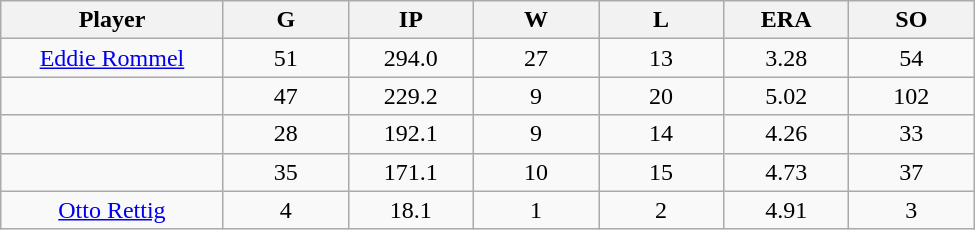<table class="wikitable sortable">
<tr>
<th bgcolor="#DDDDFF" width="16%">Player</th>
<th bgcolor="#DDDDFF" width="9%">G</th>
<th bgcolor="#DDDDFF" width="9%">IP</th>
<th bgcolor="#DDDDFF" width="9%">W</th>
<th bgcolor="#DDDDFF" width="9%">L</th>
<th bgcolor="#DDDDFF" width="9%">ERA</th>
<th bgcolor="#DDDDFF" width="9%">SO</th>
</tr>
<tr align="center">
<td><a href='#'>Eddie Rommel</a></td>
<td>51</td>
<td>294.0</td>
<td>27</td>
<td>13</td>
<td>3.28</td>
<td>54</td>
</tr>
<tr align=center>
<td></td>
<td>47</td>
<td>229.2</td>
<td>9</td>
<td>20</td>
<td>5.02</td>
<td>102</td>
</tr>
<tr align="center">
<td></td>
<td>28</td>
<td>192.1</td>
<td>9</td>
<td>14</td>
<td>4.26</td>
<td>33</td>
</tr>
<tr align="center">
<td></td>
<td>35</td>
<td>171.1</td>
<td>10</td>
<td>15</td>
<td>4.73</td>
<td>37</td>
</tr>
<tr align="center">
<td><a href='#'>Otto Rettig</a></td>
<td>4</td>
<td>18.1</td>
<td>1</td>
<td>2</td>
<td>4.91</td>
<td>3</td>
</tr>
</table>
